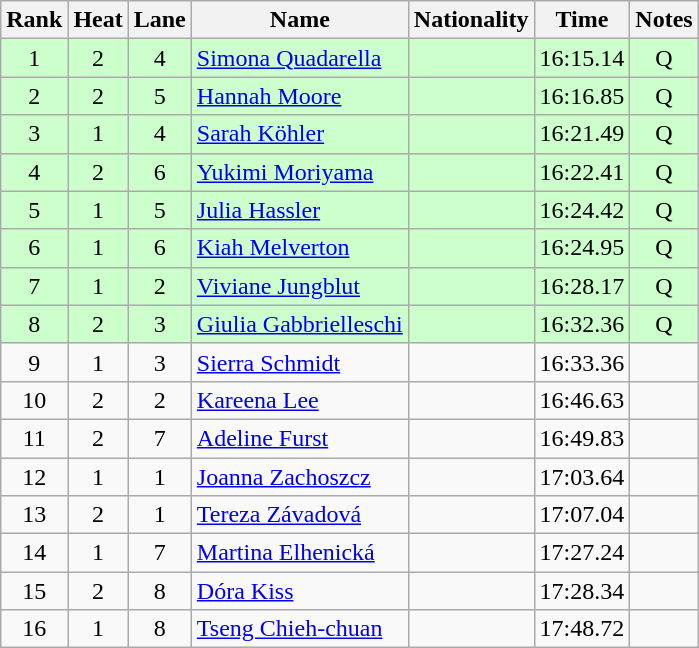<table class="wikitable sortable" style="text-align:center">
<tr>
<th>Rank</th>
<th>Heat</th>
<th>Lane</th>
<th>Name</th>
<th>Nationality</th>
<th>Time</th>
<th>Notes</th>
</tr>
<tr bgcolor=ccffcc>
<td>1</td>
<td>2</td>
<td>4</td>
<td align="left"><a href='#'>Simona Quadarella</a></td>
<td align="left"></td>
<td>16:15.14</td>
<td>Q</td>
</tr>
<tr bgcolor=ccffcc>
<td>2</td>
<td>2</td>
<td>5</td>
<td align="left"><a href='#'>Hannah Moore</a></td>
<td align="left"></td>
<td>16:16.85</td>
<td>Q</td>
</tr>
<tr bgcolor=ccffcc>
<td>3</td>
<td>1</td>
<td>4</td>
<td align="left"><a href='#'>Sarah Köhler</a></td>
<td align="left"></td>
<td>16:21.49</td>
<td>Q</td>
</tr>
<tr bgcolor=ccffcc>
<td>4</td>
<td>2</td>
<td>6</td>
<td align="left"><a href='#'>Yukimi Moriyama</a></td>
<td align="left"></td>
<td>16:22.41</td>
<td>Q</td>
</tr>
<tr bgcolor=ccffcc>
<td>5</td>
<td>1</td>
<td>5</td>
<td align="left"><a href='#'>Julia Hassler</a></td>
<td align="left"></td>
<td>16:24.42</td>
<td>Q</td>
</tr>
<tr bgcolor=ccffcc>
<td>6</td>
<td>1</td>
<td>6</td>
<td align="left"><a href='#'>Kiah Melverton</a></td>
<td align="left"></td>
<td>16:24.95</td>
<td>Q</td>
</tr>
<tr bgcolor=ccffcc>
<td>7</td>
<td>1</td>
<td>2</td>
<td align="left"><a href='#'>Viviane Jungblut</a></td>
<td align="left"></td>
<td>16:28.17</td>
<td>Q</td>
</tr>
<tr bgcolor=ccffcc>
<td>8</td>
<td>2</td>
<td>3</td>
<td align="left"><a href='#'>Giulia Gabbrielleschi</a></td>
<td align="left"></td>
<td>16:32.36</td>
<td>Q</td>
</tr>
<tr>
<td>9</td>
<td>1</td>
<td>3</td>
<td align="left"><a href='#'>Sierra Schmidt</a></td>
<td align="left"></td>
<td>16:33.36</td>
<td></td>
</tr>
<tr>
<td>10</td>
<td>2</td>
<td>2</td>
<td align="left"><a href='#'>Kareena Lee</a></td>
<td align="left"></td>
<td>16:46.63</td>
<td></td>
</tr>
<tr>
<td>11</td>
<td>2</td>
<td>7</td>
<td align="left"><a href='#'>Adeline Furst</a></td>
<td align="left"></td>
<td>16:49.83</td>
<td></td>
</tr>
<tr>
<td>12</td>
<td>1</td>
<td>1</td>
<td align="left"><a href='#'>Joanna Zachoszcz</a></td>
<td align="left"></td>
<td>17:03.64</td>
<td></td>
</tr>
<tr>
<td>13</td>
<td>2</td>
<td>1</td>
<td align="left"><a href='#'>Tereza Závadová</a></td>
<td align="left"></td>
<td>17:07.04</td>
<td></td>
</tr>
<tr>
<td>14</td>
<td>1</td>
<td>7</td>
<td align="left"><a href='#'>Martina Elhenická</a></td>
<td align="left"></td>
<td>17:27.24</td>
<td></td>
</tr>
<tr>
<td>15</td>
<td>2</td>
<td>8</td>
<td align="left"><a href='#'>Dóra Kiss</a></td>
<td align="left"></td>
<td>17:28.34</td>
<td></td>
</tr>
<tr>
<td>16</td>
<td>1</td>
<td>8</td>
<td align="left"><a href='#'>Tseng Chieh-сhuan</a></td>
<td align="left"></td>
<td>17:48.72</td>
<td></td>
</tr>
</table>
